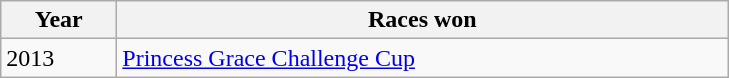<table class="wikitable">
<tr>
<th width=70>Year</th>
<th width=400>Races won</th>
</tr>
<tr>
<td>2013</td>
<td><a href='#'>Princess Grace Challenge Cup</a></td>
</tr>
</table>
